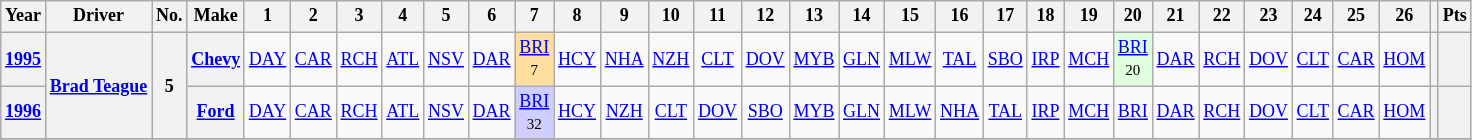<table class="wikitable" style="text-align:center; font-size:75%">
<tr>
<th>Year</th>
<th>Driver</th>
<th>No.</th>
<th>Make</th>
<th>1</th>
<th>2</th>
<th>3</th>
<th>4</th>
<th>5</th>
<th>6</th>
<th>7</th>
<th>8</th>
<th>9</th>
<th>10</th>
<th>11</th>
<th>12</th>
<th>13</th>
<th>14</th>
<th>15</th>
<th>16</th>
<th>17</th>
<th>18</th>
<th>19</th>
<th>20</th>
<th>21</th>
<th>22</th>
<th>23</th>
<th>24</th>
<th>25</th>
<th>26</th>
<th></th>
<th>Pts</th>
</tr>
<tr>
<th><a href='#'>1995</a></th>
<th rowspan=2><a href='#'>Brad Teague</a></th>
<th rowspan=2>5</th>
<th><a href='#'>Chevy</a></th>
<td><a href='#'>DAY</a></td>
<td><a href='#'>CAR</a></td>
<td><a href='#'>RCH</a></td>
<td><a href='#'>ATL</a></td>
<td><a href='#'>NSV</a></td>
<td><a href='#'>DAR</a></td>
<td style="background:#FFDF9F;"><a href='#'>BRI</a><br><small>7</small></td>
<td><a href='#'>HCY</a></td>
<td><a href='#'>NHA</a></td>
<td><a href='#'>NZH</a></td>
<td><a href='#'>CLT</a></td>
<td><a href='#'>DOV</a></td>
<td><a href='#'>MYB</a></td>
<td><a href='#'>GLN</a></td>
<td><a href='#'>MLW</a></td>
<td><a href='#'>TAL</a></td>
<td><a href='#'>SBO</a></td>
<td><a href='#'>IRP</a></td>
<td><a href='#'>MCH</a></td>
<td style="background:#DFFFDF;"><a href='#'>BRI</a><br><small>20</small></td>
<td><a href='#'>DAR</a></td>
<td><a href='#'>RCH</a></td>
<td><a href='#'>DOV</a></td>
<td><a href='#'>CLT</a></td>
<td><a href='#'>CAR</a></td>
<td><a href='#'>HOM</a></td>
<th></th>
<th></th>
</tr>
<tr>
<th><a href='#'>1996</a></th>
<th><a href='#'>Ford</a></th>
<td><a href='#'>DAY</a></td>
<td><a href='#'>CAR</a></td>
<td><a href='#'>RCH</a></td>
<td><a href='#'>ATL</a></td>
<td><a href='#'>NSV</a></td>
<td><a href='#'>DAR</a></td>
<td style="background:#CFCFFF;"><a href='#'>BRI</a><br><small>32</small></td>
<td><a href='#'>HCY</a></td>
<td><a href='#'>NZH</a></td>
<td><a href='#'>CLT</a></td>
<td><a href='#'>DOV</a></td>
<td><a href='#'>SBO</a></td>
<td><a href='#'>MYB</a></td>
<td><a href='#'>GLN</a></td>
<td><a href='#'>MLW</a></td>
<td><a href='#'>NHA</a></td>
<td><a href='#'>TAL</a></td>
<td><a href='#'>IRP</a></td>
<td><a href='#'>MCH</a></td>
<td><a href='#'>BRI</a></td>
<td><a href='#'>DAR</a></td>
<td><a href='#'>RCH</a></td>
<td><a href='#'>DOV</a></td>
<td><a href='#'>CLT</a></td>
<td><a href='#'>CAR</a></td>
<td><a href='#'>HOM</a></td>
<th></th>
<th></th>
</tr>
<tr>
</tr>
</table>
